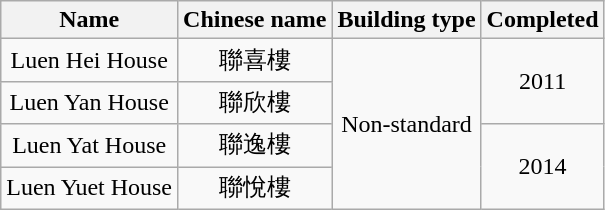<table class="wikitable" style="text-align: center">
<tr>
<th>Name</th>
<th>Chinese name</th>
<th>Building type</th>
<th>Completed</th>
</tr>
<tr>
<td>Luen Hei House</td>
<td>聯喜樓</td>
<td rowspan="4">Non-standard</td>
<td rowspan="2">2011</td>
</tr>
<tr>
<td>Luen Yan House</td>
<td>聯欣樓</td>
</tr>
<tr>
<td>Luen Yat House</td>
<td>聯逸樓</td>
<td rowspan="2">2014</td>
</tr>
<tr>
<td>Luen Yuet House</td>
<td>聯悅樓</td>
</tr>
</table>
